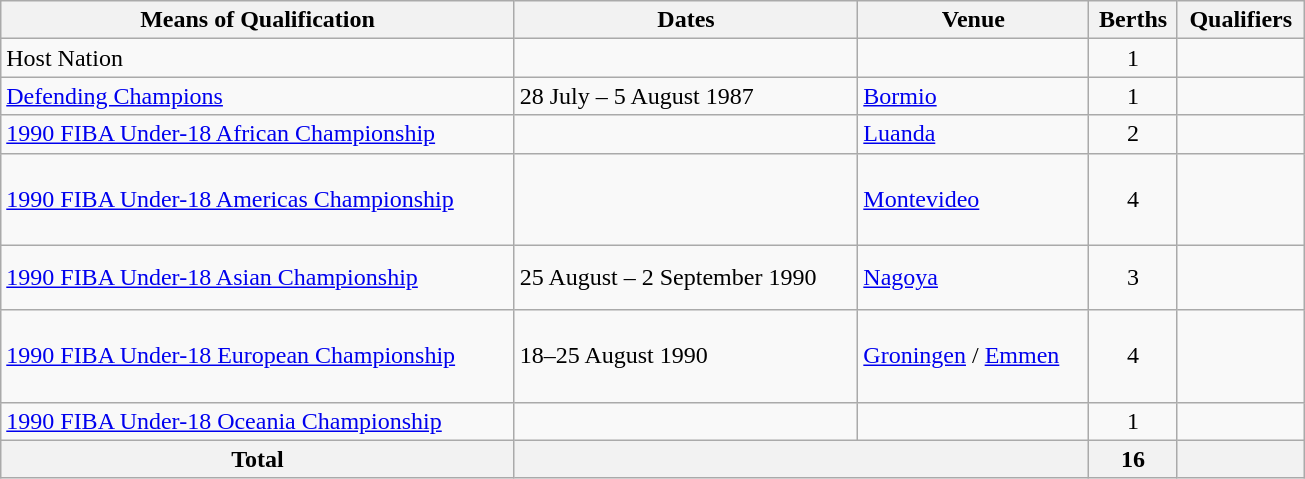<table class="wikitable" style="width:870px;">
<tr>
<th>Means of Qualification</th>
<th>Dates</th>
<th>Venue</th>
<th>Berths</th>
<th>Qualifiers</th>
</tr>
<tr>
<td>Host Nation</td>
<td></td>
<td></td>
<td style="text-align:center;">1</td>
<td></td>
</tr>
<tr>
<td><a href='#'>Defending Champions</a></td>
<td>28 July – 5 August 1987</td>
<td> <a href='#'>Bormio</a></td>
<td style="text-align:center;">1</td>
<td></td>
</tr>
<tr>
<td><a href='#'>1990 FIBA Under-18 African Championship</a></td>
<td></td>
<td> <a href='#'>Luanda</a></td>
<td style="text-align:center;">2</td>
<td><br></td>
</tr>
<tr>
<td><a href='#'>1990 FIBA Under-18 Americas Championship</a></td>
<td></td>
<td> <a href='#'>Montevideo</a></td>
<td style="text-align:center;">4</td>
<td><br><br><br></td>
</tr>
<tr>
<td><a href='#'>1990 FIBA Under-18 Asian Championship</a></td>
<td>25 August – 2 September 1990</td>
<td> <a href='#'>Nagoya</a></td>
<td style="text-align:center;">3</td>
<td><br><br></td>
</tr>
<tr>
<td><a href='#'>1990 FIBA Under-18 European Championship</a></td>
<td>18–25 August 1990</td>
<td> <a href='#'>Groningen</a> / <a href='#'>Emmen</a></td>
<td style="text-align:center;">4</td>
<td><br><br><br></td>
</tr>
<tr>
<td><a href='#'>1990 FIBA Under-18 Oceania Championship</a></td>
<td></td>
<td></td>
<td style="text-align:center;">1</td>
<td></td>
</tr>
<tr>
<th>Total</th>
<th colspan="2"></th>
<th>16</th>
<th></th>
</tr>
</table>
